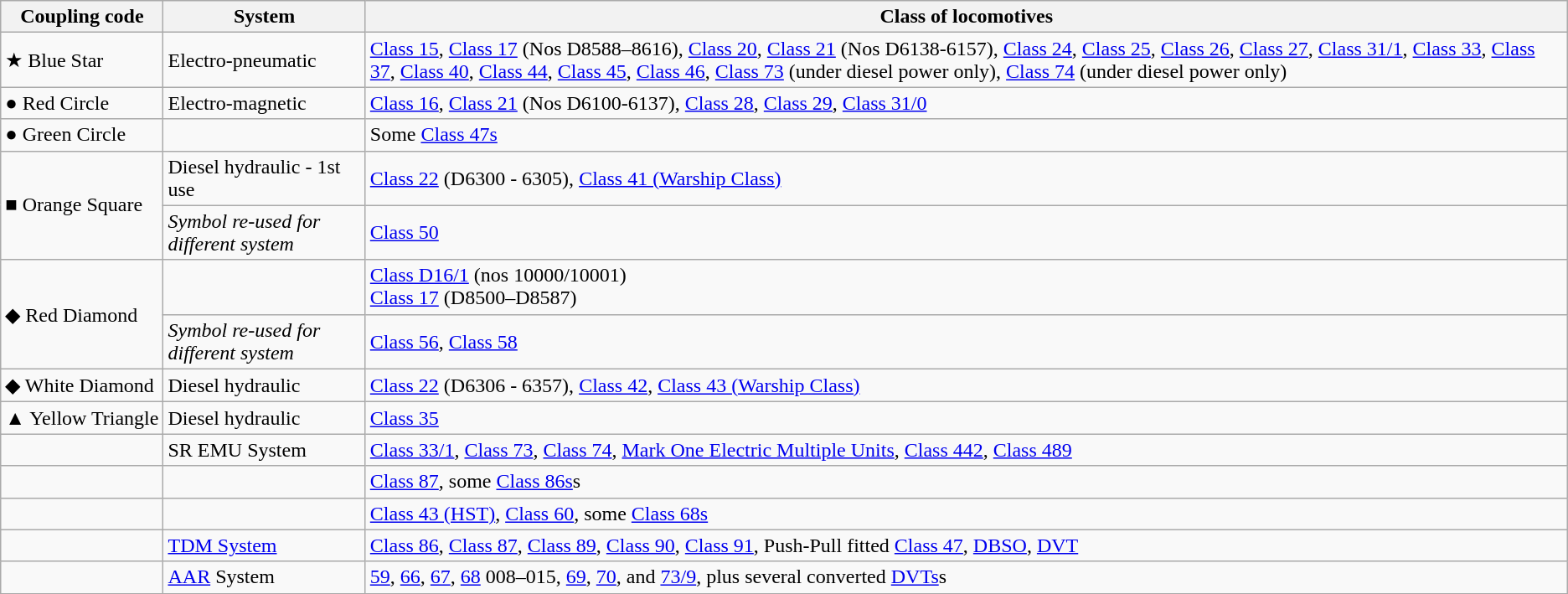<table class="wikitable">
<tr>
<th>Coupling code</th>
<th>System</th>
<th>Class of locomotives</th>
</tr>
<tr>
<td><span>★</span> Blue Star</td>
<td>Electro-pneumatic</td>
<td><a href='#'>Class 15</a>, <a href='#'>Class 17</a> (Nos D8588–8616), <a href='#'>Class 20</a>, <a href='#'>Class 21</a> (Nos D6138-6157), <a href='#'>Class 24</a>, <a href='#'>Class 25</a>, <a href='#'>Class 26</a>, <a href='#'>Class 27</a>, <a href='#'>Class 31/1</a>, <a href='#'>Class 33</a>, <a href='#'>Class 37</a>, <a href='#'>Class 40</a>, <a href='#'>Class 44</a>, <a href='#'>Class 45</a>, <a href='#'>Class 46</a>, <a href='#'>Class 73</a> (under diesel power only), <a href='#'>Class 74</a> (under diesel power only)</td>
</tr>
<tr>
<td><span>●</span> Red Circle</td>
<td>Electro-magnetic</td>
<td><a href='#'>Class 16</a>, <a href='#'>Class 21</a> (Nos D6100-6137), <a href='#'>Class 28</a>, <a href='#'>Class 29</a>, <a href='#'>Class 31/0</a></td>
</tr>
<tr>
<td><span>●</span> Green Circle</td>
<td></td>
<td>Some <a href='#'>Class 47s</a></td>
</tr>
<tr>
<td rowspan=2><span>■</span> Orange Square</td>
<td>Diesel hydraulic - 1st use</td>
<td><a href='#'>Class 22</a> (D6300 - 6305), <a href='#'>Class 41 (Warship Class)</a></td>
</tr>
<tr>
<td><em>Symbol re-used for different system</em></td>
<td><a href='#'>Class 50</a></td>
</tr>
<tr>
<td rowspan=2><span>◆</span> Red Diamond</td>
<td></td>
<td><a href='#'>Class D16/1</a> (nos 10000/10001)<br><a href='#'>Class 17</a> (D8500–D8587)</td>
</tr>
<tr>
<td><em>Symbol re-used for different system</em></td>
<td><a href='#'>Class 56</a>, <a href='#'>Class 58</a></td>
</tr>
<tr>
<td style="white-space: nowrap;"><span>◆</span> White Diamond</td>
<td>Diesel hydraulic</td>
<td><a href='#'>Class 22</a> (D6306 - 6357), <a href='#'>Class 42</a>, <a href='#'>Class 43 (Warship Class)</a></td>
</tr>
<tr>
<td style="white-space: nowrap;"><span>▲</span> Yellow Triangle</td>
<td>Diesel hydraulic</td>
<td><a href='#'>Class 35</a></td>
</tr>
<tr>
<td></td>
<td>SR EMU System</td>
<td><a href='#'>Class 33/1</a>, <a href='#'>Class 73</a>, <a href='#'>Class 74</a>, <a href='#'>Mark One Electric Multiple Units</a>, <a href='#'>Class 442</a>, <a href='#'>Class 489</a></td>
</tr>
<tr>
<td></td>
<td></td>
<td><a href='#'>Class 87</a>, some <a href='#'>Class 86s</a>s</td>
</tr>
<tr>
<td></td>
<td></td>
<td><a href='#'>Class 43 (HST)</a>, <a href='#'>Class 60</a>, some <a href='#'>Class 68s</a></td>
</tr>
<tr>
<td></td>
<td><a href='#'>TDM System</a></td>
<td><a href='#'>Class 86</a>, <a href='#'>Class 87</a>, <a href='#'>Class 89</a>, <a href='#'>Class 90</a>, <a href='#'>Class 91</a>, Push-Pull fitted <a href='#'>Class 47</a>, <a href='#'>DBSO</a>, <a href='#'>DVT</a></td>
</tr>
<tr>
<td></td>
<td><a href='#'>AAR</a> System </td>
<td><a href='#'>59</a>, <a href='#'>66</a>, <a href='#'>67</a>, <a href='#'>68</a> 008–015, <a href='#'>69</a>, <a href='#'>70</a>, and <a href='#'>73/9</a>, plus several converted <a href='#'>DVTs</a>s</td>
</tr>
<tr>
</tr>
</table>
